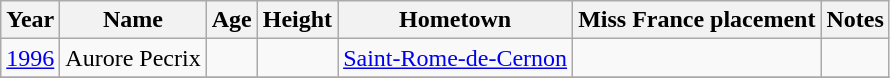<table class="wikitable sortable">
<tr>
<th>Year</th>
<th>Name</th>
<th>Age</th>
<th>Height</th>
<th>Hometown</th>
<th>Miss France placement</th>
<th>Notes</th>
</tr>
<tr>
<td><a href='#'>1996</a></td>
<td>Aurore Pecrix</td>
<td></td>
<td></td>
<td><a href='#'>Saint-Rome-de-Cernon</a></td>
<td></td>
<td></td>
</tr>
<tr>
</tr>
</table>
